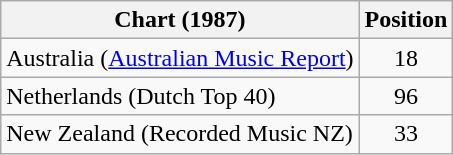<table class="wikitable">
<tr>
<th>Chart (1987)</th>
<th>Position</th>
</tr>
<tr>
<td>Australia (<a href='#'>Australian Music Report</a>)</td>
<td align=center>18</td>
</tr>
<tr>
<td>Netherlands (Dutch Top 40)</td>
<td align=center>96</td>
</tr>
<tr>
<td>New Zealand (Recorded Music NZ)</td>
<td align=center>33</td>
</tr>
</table>
